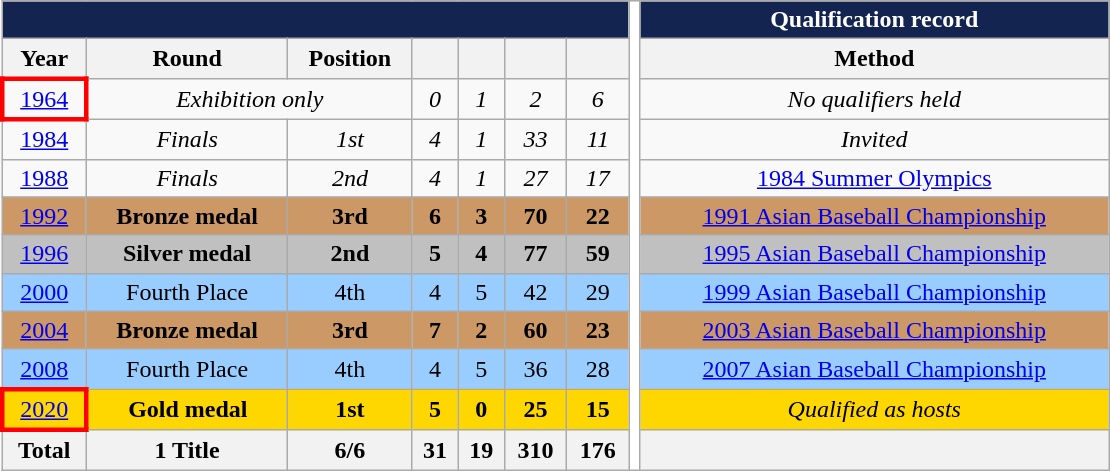<table class="wikitable" style="text-align: center;">
<tr>
<th style="background:#132451;" colspan="7"><a href='#'></a> </th>
<th style="background:white; width:1%;" rowspan="12"></th>
<th style="background:#132451; color:#FFFFFF;">Qualification record</th>
</tr>
<tr>
<th>Year</th>
<th>Round</th>
<th>Position</th>
<th></th>
<th></th>
<th></th>
<th></th>
<th>Method</th>
</tr>
<tr>
<td style="border: 3px solid red"> <a href='#'>1964</a></td>
<td colspan=2><em>Exhibition only</em></td>
<td><em>0</em></td>
<td><em>1</em></td>
<td><em>2</em></td>
<td><em>6</em></td>
<td><em>No qualifiers held</em></td>
</tr>
<tr>
<td> <a href='#'>1984</a></td>
<td><em>Finals</em></td>
<td><em>1st</em> </td>
<td><em>4</em></td>
<td><em>1</em></td>
<td><em>33</em></td>
<td><em>11</em></td>
<td><em>Invited</em></td>
</tr>
<tr>
<td> <a href='#'>1988</a></td>
<td><em>Finals</em></td>
<td><em>2nd</em> </td>
<td><em>4</em></td>
<td><em>1</em></td>
<td><em>27</em></td>
<td><em>17</em></td>
<td> <a href='#'>1984 Summer Olympics</a></td>
</tr>
<tr style="background:#c96;">
<td> <a href='#'>1992</a></td>
<td><strong>Bronze medal</strong></td>
<td><strong> 3rd</strong></td>
<td><strong>6</strong></td>
<td><strong>3</strong></td>
<td><strong>70</strong></td>
<td><strong>22</strong></td>
<td> <a href='#'>1991 Asian Baseball Championship</a></td>
</tr>
<tr style="background:Silver;">
<td> <a href='#'>1996</a></td>
<td><strong>Silver medal</strong></td>
<td><strong> 2nd</strong></td>
<td><strong>5</strong></td>
<td><strong>4</strong></td>
<td><strong>77</strong></td>
<td><strong>59</strong></td>
<td> <a href='#'>1995 Asian Baseball Championship</a></td>
</tr>
<tr style="background:#9acdff;">
<td> <a href='#'>2000</a></td>
<td>Fourth Place</td>
<td>4th</td>
<td>4</td>
<td>5</td>
<td>42</td>
<td>29</td>
<td> <a href='#'>1999 Asian Baseball Championship</a></td>
</tr>
<tr style="background:#c96;">
<td> <a href='#'>2004</a></td>
<td><strong>Bronze medal</strong></td>
<td><strong> 3rd</strong></td>
<td><strong>7</strong></td>
<td><strong>2</strong></td>
<td><strong>60</strong></td>
<td><strong>23</strong></td>
<td> <a href='#'>2003 Asian Baseball Championship</a></td>
</tr>
<tr style="background:#9acdff;">
<td> <a href='#'>2008</a></td>
<td>Fourth Place</td>
<td>4th</td>
<td>4</td>
<td>5</td>
<td>36</td>
<td>28</td>
<td> <a href='#'>2007 Asian Baseball Championship</a></td>
</tr>
<tr style="background:gold;">
<td style="border: 3px solid red"> <a href='#'>2020</a></td>
<td><strong>Gold medal</strong></td>
<td><strong> 1st</strong></td>
<td><strong>5</strong></td>
<td><strong>0</strong></td>
<td><strong>25</strong></td>
<td><strong>15</strong></td>
<td><em>Qualified as hosts</em></td>
</tr>
<tr>
<th>Total </th>
<th>1 Title</th>
<th>6/6</th>
<th>31</th>
<th>19</th>
<th>310</th>
<th>176</th>
<th></th>
</tr>
</table>
